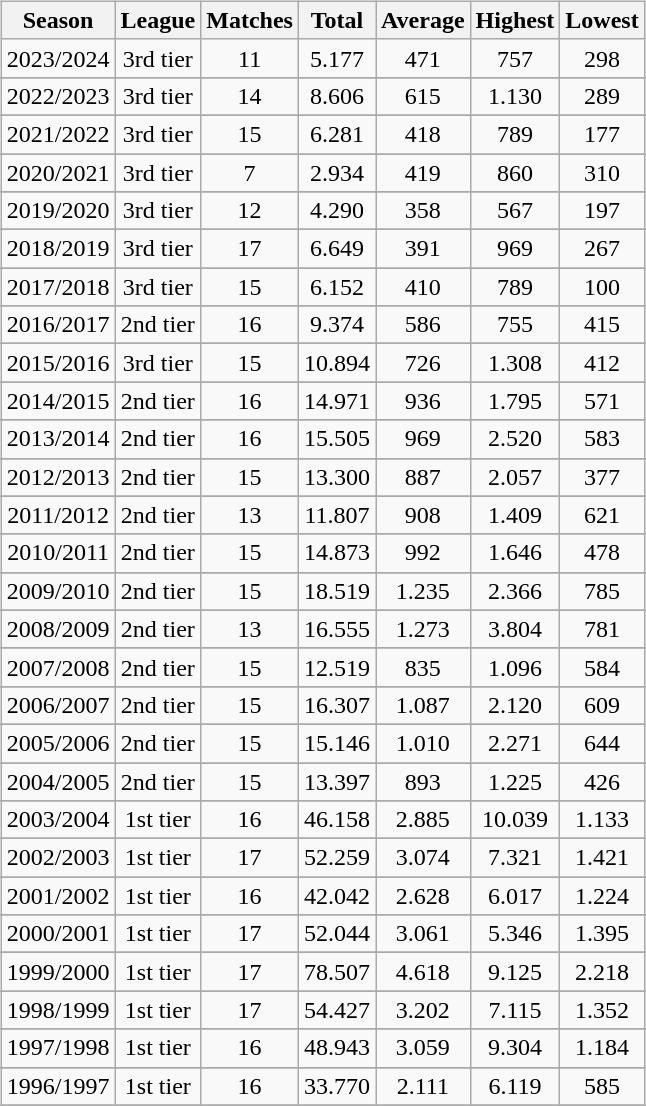<table>
<tr>
<td style="vertical-align:top;"><br><table class="wikitable sortable" style="text-align: center;">
<tr>
<th>Season</th>
<th>League</th>
<th>Matches</th>
<th>Total</th>
<th>Average</th>
<th>Highest</th>
<th>Lowest</th>
</tr>
<tr>
<td>2023/2024</td>
<td>3rd tier</td>
<td>11</td>
<td>5.177</td>
<td>471</td>
<td>757</td>
<td>298</td>
</tr>
<tr>
</tr>
<tr>
<td>2022/2023</td>
<td>3rd tier</td>
<td>14</td>
<td>8.606</td>
<td>615</td>
<td>1.130</td>
<td>289</td>
</tr>
<tr>
</tr>
<tr>
<td>2021/2022</td>
<td>3rd tier</td>
<td>15</td>
<td>6.281</td>
<td>418</td>
<td>789</td>
<td>177</td>
</tr>
<tr>
</tr>
<tr>
<td>2020/2021</td>
<td>3rd tier</td>
<td>7</td>
<td>2.934</td>
<td>419</td>
<td>860</td>
<td>310</td>
</tr>
<tr>
</tr>
<tr>
<td>2019/2020</td>
<td>3rd tier</td>
<td>12</td>
<td>4.290</td>
<td>358</td>
<td>567</td>
<td>197</td>
</tr>
<tr>
</tr>
<tr>
<td>2018/2019</td>
<td>3rd tier</td>
<td>17</td>
<td>6.649</td>
<td>391</td>
<td>969</td>
<td>267</td>
</tr>
<tr>
</tr>
<tr>
<td>2017/2018</td>
<td>3rd tier</td>
<td>15</td>
<td>6.152</td>
<td>410</td>
<td>789</td>
<td>100</td>
</tr>
<tr>
</tr>
<tr>
<td>2016/2017</td>
<td>2nd tier</td>
<td>16</td>
<td>9.374</td>
<td>586</td>
<td>755</td>
<td>415</td>
</tr>
<tr>
</tr>
<tr>
<td>2015/2016</td>
<td>3rd tier</td>
<td>15</td>
<td>10.894</td>
<td>726</td>
<td>1.308</td>
<td>412</td>
</tr>
<tr>
</tr>
<tr>
<td>2014/2015</td>
<td>2nd tier</td>
<td>16</td>
<td>14.971</td>
<td>936</td>
<td>1.795</td>
<td>571</td>
</tr>
<tr>
</tr>
<tr>
<td>2013/2014</td>
<td>2nd tier</td>
<td>16</td>
<td>15.505</td>
<td>969</td>
<td>2.520</td>
<td>583</td>
</tr>
<tr>
</tr>
<tr>
<td>2012/2013</td>
<td>2nd tier</td>
<td>15</td>
<td>13.300</td>
<td>887</td>
<td>2.057</td>
<td>377</td>
</tr>
<tr>
</tr>
<tr>
<td>2011/2012</td>
<td>2nd tier</td>
<td>13</td>
<td>11.807</td>
<td>908</td>
<td>1.409</td>
<td>621</td>
</tr>
<tr>
</tr>
<tr>
<td>2010/2011</td>
<td>2nd tier</td>
<td>15</td>
<td>14.873</td>
<td>992</td>
<td>1.646</td>
<td>478</td>
</tr>
<tr>
</tr>
<tr>
<td>2009/2010</td>
<td>2nd tier</td>
<td>15</td>
<td>18.519</td>
<td>1.235</td>
<td>2.366</td>
<td>785</td>
</tr>
<tr>
</tr>
<tr>
<td>2008/2009</td>
<td>2nd tier</td>
<td>13</td>
<td>16.555</td>
<td>1.273</td>
<td>3.804</td>
<td>781</td>
</tr>
<tr>
</tr>
<tr>
<td>2007/2008</td>
<td>2nd tier</td>
<td>15</td>
<td>12.519</td>
<td>835</td>
<td>1.096</td>
<td>584</td>
</tr>
<tr>
</tr>
<tr>
<td>2006/2007</td>
<td>2nd tier</td>
<td>15</td>
<td>16.307</td>
<td>1.087</td>
<td>2.120</td>
<td>609</td>
</tr>
<tr>
</tr>
<tr>
<td>2005/2006</td>
<td>2nd tier</td>
<td>15</td>
<td>15.146</td>
<td>1.010</td>
<td>2.271</td>
<td>644</td>
</tr>
<tr>
</tr>
<tr>
<td>2004/2005</td>
<td>2nd tier</td>
<td>15</td>
<td>13.397</td>
<td>893</td>
<td>1.225</td>
<td>426</td>
</tr>
<tr>
</tr>
<tr>
<td>2003/2004</td>
<td>1st tier</td>
<td>16</td>
<td>46.158</td>
<td>2.885</td>
<td>10.039</td>
<td>1.133</td>
</tr>
<tr>
</tr>
<tr>
<td>2002/2003</td>
<td>1st tier</td>
<td>17</td>
<td>52.259</td>
<td>3.074</td>
<td>7.321</td>
<td>1.421</td>
</tr>
<tr>
</tr>
<tr>
<td>2001/2002</td>
<td>1st tier</td>
<td>16</td>
<td>42.042</td>
<td>2.628</td>
<td>6.017</td>
<td>1.224</td>
</tr>
<tr>
</tr>
<tr>
<td>2000/2001</td>
<td>1st tier</td>
<td>17</td>
<td>52.044</td>
<td>3.061</td>
<td>5.346</td>
<td>1.395</td>
</tr>
<tr>
</tr>
<tr>
<td>1999/2000</td>
<td>1st tier</td>
<td>17</td>
<td>78.507</td>
<td>4.618</td>
<td>9.125</td>
<td>2.218</td>
</tr>
<tr>
</tr>
<tr>
<td>1998/1999</td>
<td>1st tier</td>
<td>17</td>
<td>54.427</td>
<td>3.202</td>
<td>7.115</td>
<td>1.352</td>
</tr>
<tr>
</tr>
<tr>
<td>1997/1998</td>
<td>1st tier</td>
<td>16</td>
<td>48.943</td>
<td>3.059</td>
<td>9.304</td>
<td>1.184</td>
</tr>
<tr>
</tr>
<tr>
<td>1996/1997</td>
<td>1st tier</td>
<td>16</td>
<td>33.770</td>
<td>2.111</td>
<td>6.119</td>
<td>585</td>
</tr>
<tr>
</tr>
</table>
</td>
</tr>
</table>
